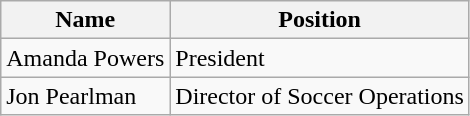<table class="wikitable">
<tr>
<th>Name</th>
<th>Position</th>
</tr>
<tr>
<td> Amanda Powers</td>
<td>President</td>
</tr>
<tr>
<td> Jon Pearlman</td>
<td>Director of Soccer Operations</td>
</tr>
</table>
